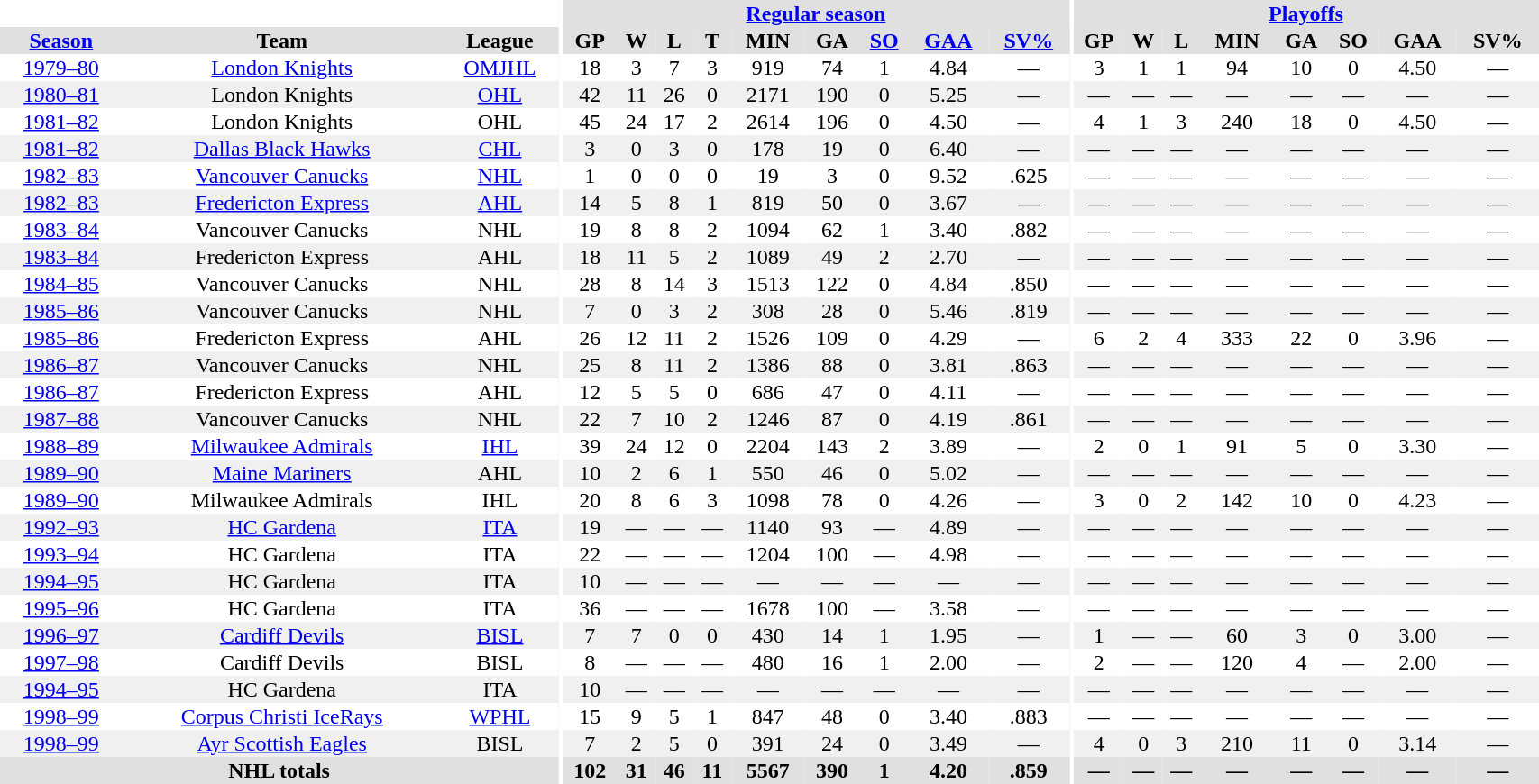<table border="0" cellpadding="1" cellspacing="0" style="width:90%; text-align:center;">
<tr bgcolor="#e0e0e0">
<th colspan="3" bgcolor="#ffffff"></th>
<th rowspan="99" bgcolor="#ffffff"></th>
<th colspan="9" bgcolor="#e0e0e0"><a href='#'>Regular season</a></th>
<th rowspan="99" bgcolor="#ffffff"></th>
<th colspan="8" bgcolor="#e0e0e0"><a href='#'>Playoffs</a></th>
</tr>
<tr bgcolor="#e0e0e0">
<th><a href='#'>Season</a></th>
<th>Team</th>
<th>League</th>
<th>GP</th>
<th>W</th>
<th>L</th>
<th>T</th>
<th>MIN</th>
<th>GA</th>
<th><a href='#'>SO</a></th>
<th><a href='#'>GAA</a></th>
<th><a href='#'>SV%</a></th>
<th>GP</th>
<th>W</th>
<th>L</th>
<th>MIN</th>
<th>GA</th>
<th>SO</th>
<th>GAA</th>
<th>SV%</th>
</tr>
<tr>
<td><a href='#'>1979–80</a></td>
<td><a href='#'>London Knights</a></td>
<td><a href='#'>OMJHL</a></td>
<td>18</td>
<td>3</td>
<td>7</td>
<td>3</td>
<td>919</td>
<td>74</td>
<td>1</td>
<td>4.84</td>
<td>—</td>
<td>3</td>
<td>1</td>
<td>1</td>
<td>94</td>
<td>10</td>
<td>0</td>
<td>4.50</td>
<td>—</td>
</tr>
<tr bgcolor="#f0f0f0">
<td><a href='#'>1980–81</a></td>
<td>London Knights</td>
<td><a href='#'>OHL</a></td>
<td>42</td>
<td>11</td>
<td>26</td>
<td>0</td>
<td>2171</td>
<td>190</td>
<td>0</td>
<td>5.25</td>
<td>—</td>
<td>—</td>
<td>—</td>
<td>—</td>
<td>—</td>
<td>—</td>
<td>—</td>
<td>—</td>
<td>—</td>
</tr>
<tr>
<td><a href='#'>1981–82</a></td>
<td>London Knights</td>
<td>OHL</td>
<td>45</td>
<td>24</td>
<td>17</td>
<td>2</td>
<td>2614</td>
<td>196</td>
<td>0</td>
<td>4.50</td>
<td>—</td>
<td>4</td>
<td>1</td>
<td>3</td>
<td>240</td>
<td>18</td>
<td>0</td>
<td>4.50</td>
<td>—</td>
</tr>
<tr bgcolor="#f0f0f0">
<td><a href='#'>1981–82</a></td>
<td><a href='#'>Dallas Black Hawks</a></td>
<td><a href='#'>CHL</a></td>
<td>3</td>
<td>0</td>
<td>3</td>
<td>0</td>
<td>178</td>
<td>19</td>
<td>0</td>
<td>6.40</td>
<td>—</td>
<td>—</td>
<td>—</td>
<td>—</td>
<td>—</td>
<td>—</td>
<td>—</td>
<td>—</td>
<td>—</td>
</tr>
<tr>
<td><a href='#'>1982–83</a></td>
<td><a href='#'>Vancouver Canucks</a></td>
<td><a href='#'>NHL</a></td>
<td>1</td>
<td>0</td>
<td>0</td>
<td>0</td>
<td>19</td>
<td>3</td>
<td>0</td>
<td>9.52</td>
<td>.625</td>
<td>—</td>
<td>—</td>
<td>—</td>
<td>—</td>
<td>—</td>
<td>—</td>
<td>—</td>
<td>—</td>
</tr>
<tr bgcolor="#f0f0f0">
<td><a href='#'>1982–83</a></td>
<td><a href='#'>Fredericton Express</a></td>
<td><a href='#'>AHL</a></td>
<td>14</td>
<td>5</td>
<td>8</td>
<td>1</td>
<td>819</td>
<td>50</td>
<td>0</td>
<td>3.67</td>
<td>—</td>
<td>—</td>
<td>—</td>
<td>—</td>
<td>—</td>
<td>—</td>
<td>—</td>
<td>—</td>
<td>—</td>
</tr>
<tr>
<td><a href='#'>1983–84</a></td>
<td>Vancouver Canucks</td>
<td>NHL</td>
<td>19</td>
<td>8</td>
<td>8</td>
<td>2</td>
<td>1094</td>
<td>62</td>
<td>1</td>
<td>3.40</td>
<td>.882</td>
<td>—</td>
<td>—</td>
<td>—</td>
<td>—</td>
<td>—</td>
<td>—</td>
<td>—</td>
<td>—</td>
</tr>
<tr bgcolor="#f0f0f0">
<td><a href='#'>1983–84</a></td>
<td>Fredericton Express</td>
<td>AHL</td>
<td>18</td>
<td>11</td>
<td>5</td>
<td>2</td>
<td>1089</td>
<td>49</td>
<td>2</td>
<td>2.70</td>
<td>—</td>
<td>—</td>
<td>—</td>
<td>—</td>
<td>—</td>
<td>—</td>
<td>—</td>
<td>—</td>
<td>—</td>
</tr>
<tr>
<td><a href='#'>1984–85</a></td>
<td>Vancouver Canucks</td>
<td>NHL</td>
<td>28</td>
<td>8</td>
<td>14</td>
<td>3</td>
<td>1513</td>
<td>122</td>
<td>0</td>
<td>4.84</td>
<td>.850</td>
<td>—</td>
<td>—</td>
<td>—</td>
<td>—</td>
<td>—</td>
<td>—</td>
<td>—</td>
<td>—</td>
</tr>
<tr bgcolor="#f0f0f0">
<td><a href='#'>1985–86</a></td>
<td>Vancouver Canucks</td>
<td>NHL</td>
<td>7</td>
<td>0</td>
<td>3</td>
<td>2</td>
<td>308</td>
<td>28</td>
<td>0</td>
<td>5.46</td>
<td>.819</td>
<td>—</td>
<td>—</td>
<td>—</td>
<td>—</td>
<td>—</td>
<td>—</td>
<td>—</td>
<td>—</td>
</tr>
<tr>
<td><a href='#'>1985–86</a></td>
<td>Fredericton Express</td>
<td>AHL</td>
<td>26</td>
<td>12</td>
<td>11</td>
<td>2</td>
<td>1526</td>
<td>109</td>
<td>0</td>
<td>4.29</td>
<td>—</td>
<td>6</td>
<td>2</td>
<td>4</td>
<td>333</td>
<td>22</td>
<td>0</td>
<td>3.96</td>
<td>—</td>
</tr>
<tr bgcolor="#f0f0f0">
<td><a href='#'>1986–87</a></td>
<td>Vancouver Canucks</td>
<td>NHL</td>
<td>25</td>
<td>8</td>
<td>11</td>
<td>2</td>
<td>1386</td>
<td>88</td>
<td>0</td>
<td>3.81</td>
<td>.863</td>
<td>—</td>
<td>—</td>
<td>—</td>
<td>—</td>
<td>—</td>
<td>—</td>
<td>—</td>
<td>—</td>
</tr>
<tr>
<td><a href='#'>1986–87</a></td>
<td>Fredericton Express</td>
<td>AHL</td>
<td>12</td>
<td>5</td>
<td>5</td>
<td>0</td>
<td>686</td>
<td>47</td>
<td>0</td>
<td>4.11</td>
<td>—</td>
<td>—</td>
<td>—</td>
<td>—</td>
<td>—</td>
<td>—</td>
<td>—</td>
<td>—</td>
<td>—</td>
</tr>
<tr bgcolor="#f0f0f0">
<td><a href='#'>1987–88</a></td>
<td>Vancouver Canucks</td>
<td>NHL</td>
<td>22</td>
<td>7</td>
<td>10</td>
<td>2</td>
<td>1246</td>
<td>87</td>
<td>0</td>
<td>4.19</td>
<td>.861</td>
<td>—</td>
<td>—</td>
<td>—</td>
<td>—</td>
<td>—</td>
<td>—</td>
<td>—</td>
<td>—</td>
</tr>
<tr>
<td><a href='#'>1988–89</a></td>
<td><a href='#'>Milwaukee Admirals</a></td>
<td><a href='#'>IHL</a></td>
<td>39</td>
<td>24</td>
<td>12</td>
<td>0</td>
<td>2204</td>
<td>143</td>
<td>2</td>
<td>3.89</td>
<td>—</td>
<td>2</td>
<td>0</td>
<td>1</td>
<td>91</td>
<td>5</td>
<td>0</td>
<td>3.30</td>
<td>—</td>
</tr>
<tr bgcolor="#f0f0f0">
<td><a href='#'>1989–90</a></td>
<td><a href='#'>Maine Mariners</a></td>
<td>AHL</td>
<td>10</td>
<td>2</td>
<td>6</td>
<td>1</td>
<td>550</td>
<td>46</td>
<td>0</td>
<td>5.02</td>
<td>—</td>
<td>—</td>
<td>—</td>
<td>—</td>
<td>—</td>
<td>—</td>
<td>—</td>
<td>—</td>
<td>—</td>
</tr>
<tr>
<td><a href='#'>1989–90</a></td>
<td>Milwaukee Admirals</td>
<td>IHL</td>
<td>20</td>
<td>8</td>
<td>6</td>
<td>3</td>
<td>1098</td>
<td>78</td>
<td>0</td>
<td>4.26</td>
<td>—</td>
<td>3</td>
<td>0</td>
<td>2</td>
<td>142</td>
<td>10</td>
<td>0</td>
<td>4.23</td>
<td>—</td>
</tr>
<tr bgcolor="#f0f0f0">
<td><a href='#'>1992–93</a></td>
<td><a href='#'>HC Gardena</a></td>
<td><a href='#'>ITA</a></td>
<td>19</td>
<td>—</td>
<td>—</td>
<td>—</td>
<td>1140</td>
<td>93</td>
<td>—</td>
<td>4.89</td>
<td>—</td>
<td>—</td>
<td>—</td>
<td>—</td>
<td>—</td>
<td>—</td>
<td>—</td>
<td>—</td>
<td>—</td>
</tr>
<tr>
<td><a href='#'>1993–94</a></td>
<td>HC Gardena</td>
<td>ITA</td>
<td>22</td>
<td>—</td>
<td>—</td>
<td>—</td>
<td>1204</td>
<td>100</td>
<td>—</td>
<td>4.98</td>
<td>—</td>
<td>—</td>
<td>—</td>
<td>—</td>
<td>—</td>
<td>—</td>
<td>—</td>
<td>—</td>
<td>—</td>
</tr>
<tr bgcolor="#f0f0f0">
<td><a href='#'>1994–95</a></td>
<td>HC Gardena</td>
<td>ITA</td>
<td>10</td>
<td>—</td>
<td>—</td>
<td>—</td>
<td>—</td>
<td>—</td>
<td>—</td>
<td>—</td>
<td>—</td>
<td>—</td>
<td>—</td>
<td>—</td>
<td>—</td>
<td>—</td>
<td>—</td>
<td>—</td>
<td>—</td>
</tr>
<tr>
<td><a href='#'>1995–96</a></td>
<td>HC Gardena</td>
<td>ITA</td>
<td>36</td>
<td>—</td>
<td>—</td>
<td>—</td>
<td>1678</td>
<td>100</td>
<td>—</td>
<td>3.58</td>
<td>—</td>
<td>—</td>
<td>—</td>
<td>—</td>
<td>—</td>
<td>—</td>
<td>—</td>
<td>—</td>
<td>—</td>
</tr>
<tr bgcolor="#f0f0f0">
<td><a href='#'>1996–97</a></td>
<td><a href='#'>Cardiff Devils</a></td>
<td><a href='#'>BISL</a></td>
<td>7</td>
<td>7</td>
<td>0</td>
<td>0</td>
<td>430</td>
<td>14</td>
<td>1</td>
<td>1.95</td>
<td>—</td>
<td>1</td>
<td>—</td>
<td>—</td>
<td>60</td>
<td>3</td>
<td>0</td>
<td>3.00</td>
<td>—</td>
</tr>
<tr>
<td><a href='#'>1997–98</a></td>
<td>Cardiff Devils</td>
<td>BISL</td>
<td>8</td>
<td>—</td>
<td>—</td>
<td>—</td>
<td>480</td>
<td>16</td>
<td>1</td>
<td>2.00</td>
<td>—</td>
<td>2</td>
<td>—</td>
<td>—</td>
<td>120</td>
<td>4</td>
<td>—</td>
<td>2.00</td>
<td>—</td>
</tr>
<tr bgcolor="#f0f0f0">
<td><a href='#'>1994–95</a></td>
<td>HC Gardena</td>
<td>ITA</td>
<td>10</td>
<td>—</td>
<td>—</td>
<td>—</td>
<td>—</td>
<td>—</td>
<td>—</td>
<td>—</td>
<td>—</td>
<td>—</td>
<td>—</td>
<td>—</td>
<td>—</td>
<td>—</td>
<td>—</td>
<td>—</td>
<td>—</td>
</tr>
<tr>
<td><a href='#'>1998–99</a></td>
<td><a href='#'>Corpus Christi IceRays</a></td>
<td><a href='#'>WPHL</a></td>
<td>15</td>
<td>9</td>
<td>5</td>
<td>1</td>
<td>847</td>
<td>48</td>
<td>0</td>
<td>3.40</td>
<td>.883</td>
<td>—</td>
<td>—</td>
<td>—</td>
<td>—</td>
<td>—</td>
<td>—</td>
<td>—</td>
<td>—</td>
</tr>
<tr bgcolor="#f0f0f0">
<td><a href='#'>1998–99</a></td>
<td><a href='#'>Ayr Scottish Eagles</a></td>
<td>BISL</td>
<td>7</td>
<td>2</td>
<td>5</td>
<td>0</td>
<td>391</td>
<td>24</td>
<td>0</td>
<td>3.49</td>
<td>—</td>
<td>4</td>
<td>0</td>
<td>3</td>
<td>210</td>
<td>11</td>
<td>0</td>
<td>3.14</td>
<td>—</td>
</tr>
<tr bgcolor="#e0e0e0">
<th colspan="3">NHL totals</th>
<th>102</th>
<th>31</th>
<th>46</th>
<th>11</th>
<th>5567</th>
<th>390</th>
<th>1</th>
<th>4.20</th>
<th>.859</th>
<th>—</th>
<th>—</th>
<th>—</th>
<th>—</th>
<th>—</th>
<th>—</th>
<th>—</th>
<th>—</th>
</tr>
</table>
